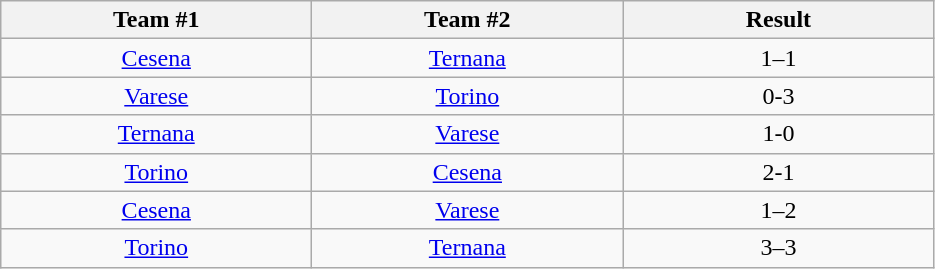<table class="wikitable" style="text-align:center">
<tr>
<th width=200>Team #1</th>
<th width=200>Team #2</th>
<th width=200>Result</th>
</tr>
<tr>
<td><a href='#'>Cesena</a></td>
<td><a href='#'>Ternana</a></td>
<td>1–1</td>
</tr>
<tr>
<td><a href='#'>Varese</a></td>
<td><a href='#'>Torino</a></td>
<td>0-3</td>
</tr>
<tr>
<td><a href='#'>Ternana</a></td>
<td><a href='#'>Varese</a></td>
<td>1-0</td>
</tr>
<tr>
<td><a href='#'>Torino</a></td>
<td><a href='#'>Cesena</a></td>
<td>2-1</td>
</tr>
<tr>
<td><a href='#'>Cesena</a></td>
<td><a href='#'>Varese</a></td>
<td>1–2</td>
</tr>
<tr>
<td><a href='#'>Torino</a></td>
<td><a href='#'>Ternana</a></td>
<td>3–3</td>
</tr>
</table>
